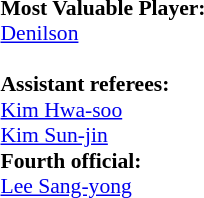<table width=100% style="font-size: 90%">
<tr>
<td><br><strong>Most Valuable Player:</strong>
<br> <a href='#'>Denilson</a><br>
<br><strong>Assistant referees:</strong><br>
 <a href='#'>Kim Hwa-soo</a><br>
 <a href='#'>Kim Sun-jin</a><br>
<strong>Fourth official:</strong><br>
 <a href='#'>Lee Sang-yong</a></td>
</tr>
</table>
